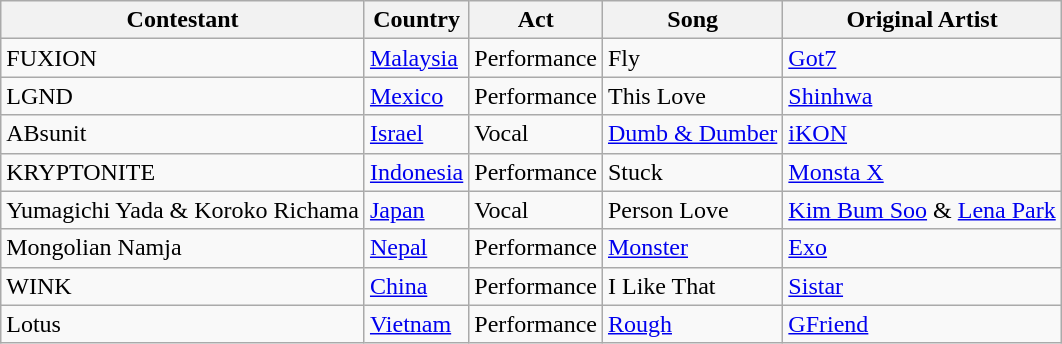<table class="wikitable sortable">
<tr>
<th>Contestant</th>
<th>Country</th>
<th>Act</th>
<th>Song</th>
<th>Original Artist</th>
</tr>
<tr>
<td>FUXION</td>
<td><a href='#'>Malaysia</a></td>
<td>Performance</td>
<td>Fly</td>
<td><a href='#'>Got7</a></td>
</tr>
<tr>
<td>LGND</td>
<td><a href='#'>Mexico</a></td>
<td>Performance</td>
<td>This Love</td>
<td><a href='#'>Shinhwa</a></td>
</tr>
<tr>
<td>ABsunit</td>
<td><a href='#'>Israel</a></td>
<td>Vocal</td>
<td><a href='#'>Dumb & Dumber</a></td>
<td><a href='#'>iKON</a></td>
</tr>
<tr>
<td>KRYPTONITE</td>
<td><a href='#'>Indonesia</a></td>
<td>Performance</td>
<td>Stuck</td>
<td><a href='#'>Monsta X</a></td>
</tr>
<tr>
<td>Yumagichi Yada & Koroko Richama</td>
<td><a href='#'>Japan</a></td>
<td>Vocal</td>
<td>Person Love</td>
<td><a href='#'>Kim Bum Soo</a> & <a href='#'>Lena Park</a></td>
</tr>
<tr>
<td>Mongolian Namja</td>
<td><a href='#'>Nepal</a></td>
<td>Performance</td>
<td><a href='#'>Monster</a></td>
<td><a href='#'>Exo</a></td>
</tr>
<tr>
<td>WINK</td>
<td><a href='#'>China</a></td>
<td>Performance</td>
<td>I Like That</td>
<td><a href='#'>Sistar</a></td>
</tr>
<tr>
<td>Lotus</td>
<td><a href='#'>Vietnam</a></td>
<td>Performance</td>
<td><a href='#'>Rough</a></td>
<td><a href='#'>GFriend</a></td>
</tr>
</table>
